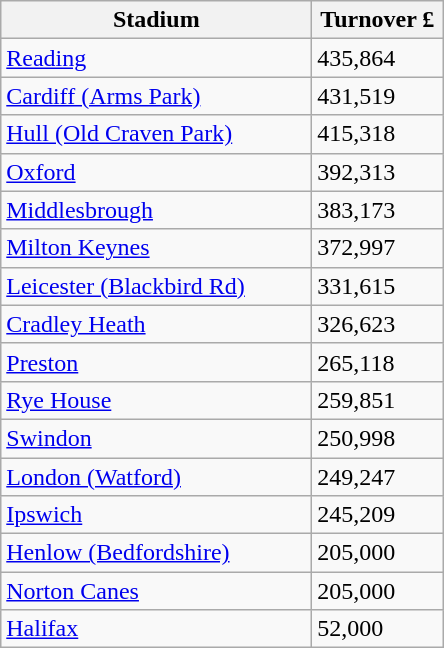<table class="wikitable">
<tr>
<th width=200>Stadium</th>
<th width=80>Turnover £</th>
</tr>
<tr>
<td><a href='#'>Reading</a></td>
<td>435,864</td>
</tr>
<tr>
<td><a href='#'>Cardiff (Arms Park)</a></td>
<td>431,519</td>
</tr>
<tr>
<td><a href='#'>Hull (Old Craven Park)</a></td>
<td>415,318</td>
</tr>
<tr>
<td><a href='#'>Oxford</a></td>
<td>392,313</td>
</tr>
<tr>
<td><a href='#'>Middlesbrough</a></td>
<td>383,173</td>
</tr>
<tr>
<td><a href='#'>Milton Keynes</a></td>
<td>372,997</td>
</tr>
<tr>
<td><a href='#'>Leicester (Blackbird Rd)</a></td>
<td>331,615</td>
</tr>
<tr>
<td><a href='#'>Cradley Heath</a></td>
<td>326,623</td>
</tr>
<tr>
<td><a href='#'>Preston</a></td>
<td>265,118</td>
</tr>
<tr>
<td><a href='#'>Rye House</a></td>
<td>259,851</td>
</tr>
<tr>
<td><a href='#'>Swindon</a></td>
<td>250,998</td>
</tr>
<tr>
<td><a href='#'>London (Watford)</a></td>
<td>249,247</td>
</tr>
<tr>
<td><a href='#'>Ipswich</a></td>
<td>245,209</td>
</tr>
<tr>
<td><a href='#'>Henlow (Bedfordshire)</a></td>
<td>205,000</td>
</tr>
<tr>
<td><a href='#'>Norton Canes</a></td>
<td>205,000</td>
</tr>
<tr>
<td><a href='#'>Halifax</a></td>
<td>52,000</td>
</tr>
</table>
